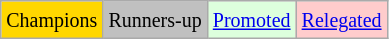<table class="wikitable">
<tr>
<td bgcolor=gold><small>Champions</small></td>
<td bgcolor=silver><small>Runners-up</small></td>
<td bgcolor="#DDFFDD"><small><a href='#'>Promoted</a></small></td>
<td bgcolor= "#FFCCCC"><small><a href='#'>Relegated</a></small></td>
</tr>
</table>
